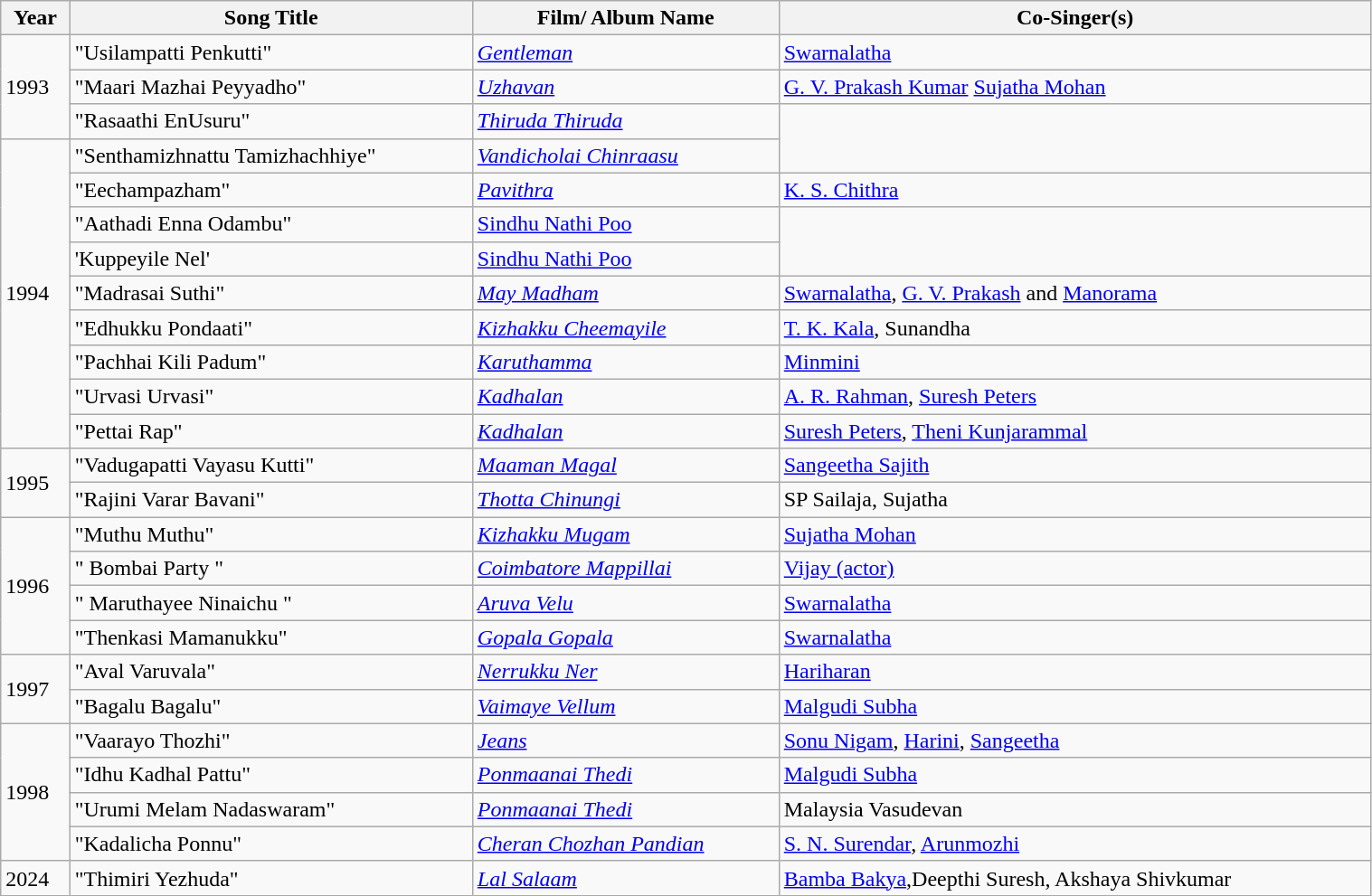<table class="wikitable" width="80%">
<tr>
<th>Year</th>
<th>Song Title</th>
<th>Film/ Album Name</th>
<th>Co-Singer(s)</th>
</tr>
<tr>
<td rowspan="3">1993</td>
<td>"Usilampatti Penkutti"</td>
<td><em><a href='#'>Gentleman</a></em></td>
<td><a href='#'>Swarnalatha</a></td>
</tr>
<tr>
<td>"Maari Mazhai Peyyadho"</td>
<td><em><a href='#'>Uzhavan</a></em></td>
<td><a href='#'>G. V. Prakash Kumar</a> <a href='#'>Sujatha Mohan</a></td>
</tr>
<tr>
<td>"Rasaathi EnUsuru"</td>
<td><em><a href='#'>Thiruda Thiruda</a></em></td>
<td rowspan="2"></td>
</tr>
<tr>
<td rowspan="9">1994</td>
<td>"Senthamizhnattu Tamizhachhiye"</td>
<td><em><a href='#'>Vandicholai Chinraasu</a></em></td>
</tr>
<tr>
<td>"Eechampazham"</td>
<td><em><a href='#'>Pavithra</a></em></td>
<td><a href='#'>K. S. Chithra</a></td>
</tr>
<tr>
<td>"Aathadi Enna Odambu"</td>
<td><a href='#'>Sindhu Nathi Poo</a></td>
</tr>
<tr>
<td>'Kuppeyile Nel'</td>
<td><a href='#'>Sindhu Nathi Poo</a></td>
</tr>
<tr>
<td>"Madrasai Suthi"</td>
<td><em><a href='#'>May Madham</a></em></td>
<td><a href='#'>Swarnalatha</a>, <a href='#'>G. V. Prakash</a> and <a href='#'>Manorama</a></td>
</tr>
<tr>
<td>"Edhukku Pondaati"</td>
<td><em><a href='#'>Kizhakku Cheemayile</a></em></td>
<td><a href='#'>T. K. Kala</a>, Sunandha</td>
</tr>
<tr>
<td>"Pachhai Kili Padum"</td>
<td><em><a href='#'>Karuthamma</a></em></td>
<td><a href='#'>Minmini</a></td>
</tr>
<tr>
<td>"Urvasi Urvasi"</td>
<td><em><a href='#'>Kadhalan</a></em></td>
<td><a href='#'>A. R. Rahman</a>, <a href='#'>Suresh Peters</a></td>
</tr>
<tr>
<td>"Pettai Rap"</td>
<td><em><a href='#'>Kadhalan</a></em></td>
<td><a href='#'>Suresh Peters</a>, <a href='#'>Theni Kunjarammal</a></td>
</tr>
<tr>
<td rowspan="2">1995</td>
<td>"Vadugapatti Vayasu Kutti"</td>
<td><em><a href='#'>Maaman Magal</a></em></td>
<td><a href='#'>Sangeetha Sajith</a></td>
</tr>
<tr>
<td>"Rajini Varar Bavani"</td>
<td><em><a href='#'>Thotta Chinungi</a></em></td>
<td>SP Sailaja, Sujatha</td>
</tr>
<tr>
<td rowspan="4">1996</td>
<td>"Muthu Muthu"</td>
<td><em><a href='#'>Kizhakku Mugam</a></em></td>
<td><a href='#'>Sujatha Mohan</a></td>
</tr>
<tr>
<td>" Bombai Party  "</td>
<td><em><a href='#'>Coimbatore Mappillai </a></em></td>
<td><a href='#'>Vijay (actor)</a></td>
</tr>
<tr>
<td>" Maruthayee Ninaichu  "</td>
<td><em><a href='#'>Aruva Velu </a></em></td>
<td><a href='#'>Swarnalatha</a></td>
</tr>
<tr>
<td>"Thenkasi Mamanukku"</td>
<td><em><a href='#'>Gopala Gopala</a></em></td>
<td><a href='#'>Swarnalatha</a></td>
</tr>
<tr>
<td rowspan="2">1997</td>
<td>"Aval Varuvala"</td>
<td><em><a href='#'>Nerrukku Ner</a></em></td>
<td><a href='#'>Hariharan</a></td>
</tr>
<tr>
<td>"Bagalu Bagalu"</td>
<td><em><a href='#'>Vaimaye Vellum</a></em></td>
<td><a href='#'>Malgudi Subha</a></td>
</tr>
<tr>
<td rowspan="4">1998</td>
<td>"Vaarayo Thozhi"</td>
<td><em><a href='#'>Jeans</a></em></td>
<td><a href='#'>Sonu Nigam</a>, <a href='#'>Harini</a>, <a href='#'>Sangeetha</a></td>
</tr>
<tr>
<td>"Idhu Kadhal Pattu"</td>
<td><em><a href='#'>Ponmaanai Thedi</a></em></td>
<td><a href='#'>Malgudi Subha</a></td>
</tr>
<tr>
<td>"Urumi Melam Nadaswaram"</td>
<td><em><a href='#'>Ponmaanai Thedi</a></em></td>
<td>Malaysia Vasudevan</td>
</tr>
<tr>
<td>"Kadalicha Ponnu"</td>
<td><em><a href='#'>Cheran Chozhan Pandian</a> </em></td>
<td><a href='#'>S. N. Surendar</a>, <a href='#'>Arunmozhi</a></td>
</tr>
<tr>
<td rowspan="1">2024</td>
<td>"Thimiri Yezhuda"</td>
<td><em><a href='#'>Lal Salaam</a></em> </td>
<td><a href='#'>Bamba Bakya</a>,Deepthi Suresh, Akshaya Shivkumar</td>
</tr>
</table>
